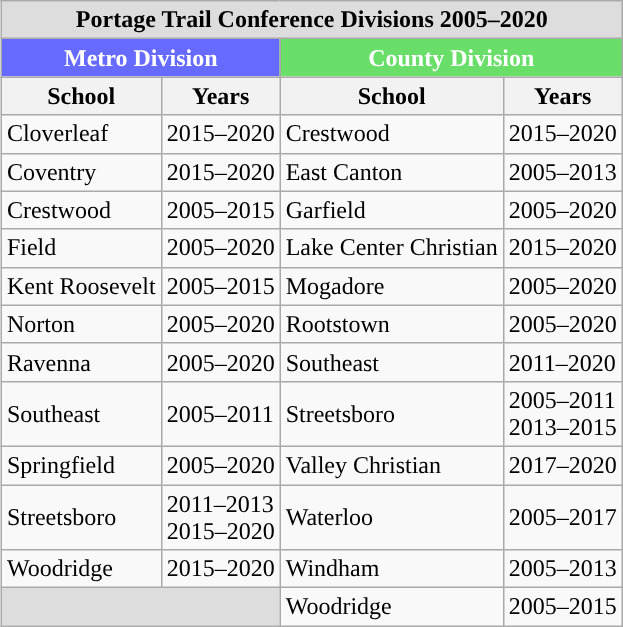<table class="wikitable" style="float: right;">
<tr bgcolor="#ccccff">
<th colspan="4" style="background:#ddd;">Portage Trail Conference Divisions 2005–2020</th>
</tr>
<tr>
<th colspan="2" style="background:#676AFE; color: white">Metro Division</th>
<th colspan="2" style="background:#69DF69; color: white">County Division</th>
</tr>
<tr>
<th>School</th>
<th>Years</th>
<th>School</th>
<th>Years</th>
</tr>
<tr>
<td>Cloverleaf</td>
<td>2015–2020</td>
<td>Crestwood</td>
<td>2015–2020</td>
</tr>
<tr>
<td>Coventry</td>
<td>2015–2020</td>
<td>East Canton</td>
<td>2005–2013</td>
</tr>
<tr>
<td>Crestwood</td>
<td>2005–2015</td>
<td>Garfield</td>
<td>2005–2020</td>
</tr>
<tr>
<td>Field</td>
<td>2005–2020</td>
<td>Lake Center Christian</td>
<td>2015–2020</td>
</tr>
<tr>
<td>Kent Roosevelt</td>
<td>2005–2015</td>
<td>Mogadore</td>
<td>2005–2020</td>
</tr>
<tr>
<td>Norton</td>
<td>2005–2020</td>
<td>Rootstown</td>
<td>2005–2020</td>
</tr>
<tr>
<td>Ravenna</td>
<td>2005–2020</td>
<td>Southeast</td>
<td>2011–2020</td>
</tr>
<tr>
<td>Southeast</td>
<td>2005–2011</td>
<td>Streetsboro</td>
<td>2005–2011<br>2013–2015</td>
</tr>
<tr>
<td>Springfield</td>
<td>2005–2020</td>
<td>Valley Christian</td>
<td>2017–2020</td>
</tr>
<tr>
<td>Streetsboro</td>
<td>2011–2013<br>2015–2020</td>
<td>Waterloo</td>
<td>2005–2017</td>
</tr>
<tr>
<td>Woodridge</td>
<td>2015–2020</td>
<td>Windham</td>
<td>2005–2013</td>
</tr>
<tr>
<td colspan="2" style="background:#ddd;"></td>
<td>Woodridge</td>
<td>2005–2015</td>
</tr>
</table>
